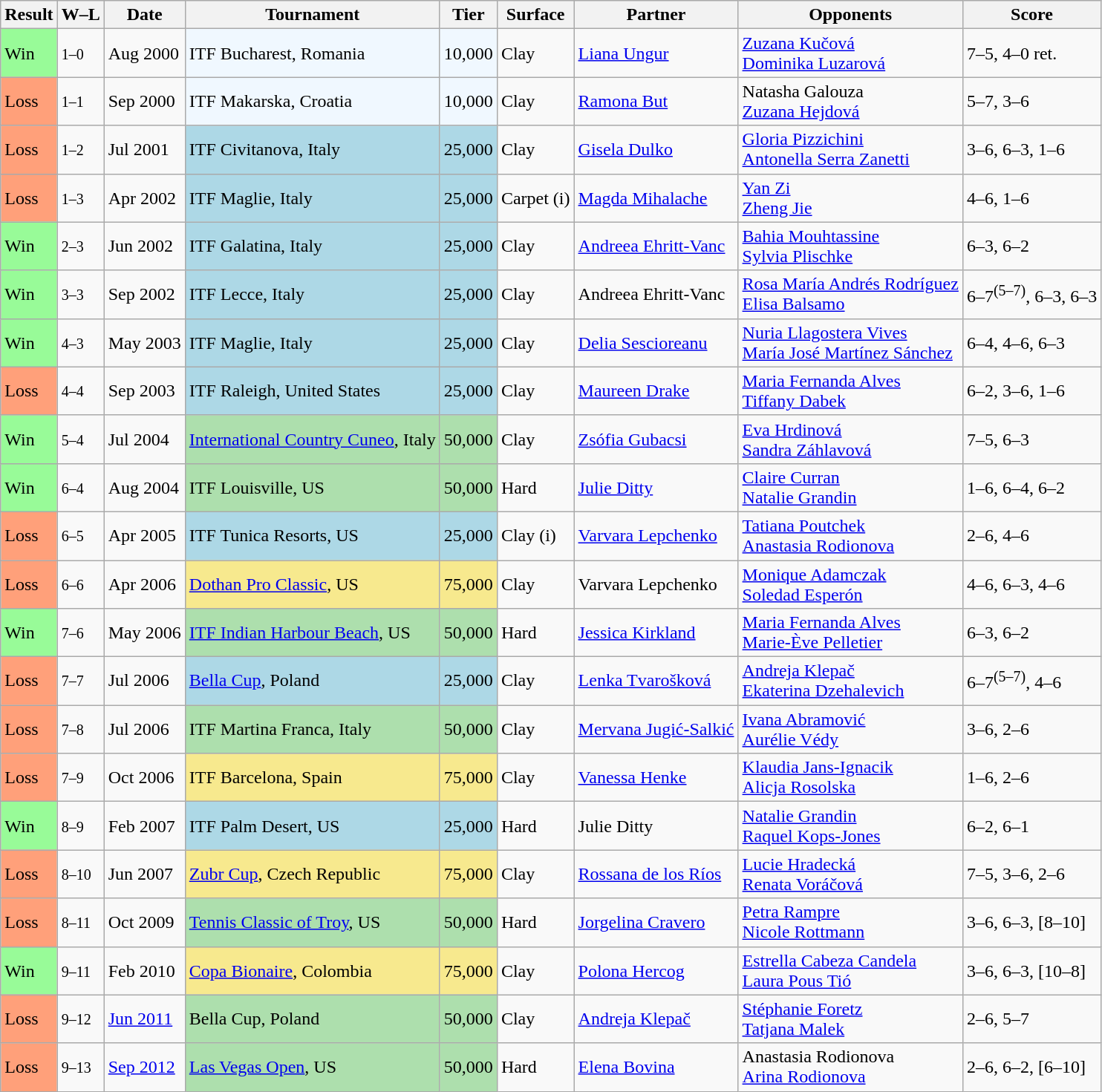<table class="sortable wikitable">
<tr>
<th>Result</th>
<th class=unsortable>W–L</th>
<th>Date</th>
<th>Tournament</th>
<th>Tier</th>
<th>Surface</th>
<th>Partner</th>
<th>Opponents</th>
<th class=unsortable>Score</th>
</tr>
<tr>
<td bgcolor="98FB98">Win</td>
<td><small>1–0</small></td>
<td>Aug 2000</td>
<td bgcolor="#f0f8ff">ITF Bucharest, Romania</td>
<td bgcolor="#f0f8ff">10,000</td>
<td>Clay</td>
<td> <a href='#'>Liana Ungur</a></td>
<td> <a href='#'>Zuzana Kučová</a> <br>  <a href='#'>Dominika Luzarová</a></td>
<td>7–5, 4–0 ret.</td>
</tr>
<tr>
<td style="background:#ffa07a;">Loss</td>
<td><small>1–1</small></td>
<td>Sep 2000</td>
<td bgcolor="#f0f8ff">ITF Makarska, Croatia</td>
<td bgcolor="#f0f8ff">10,000</td>
<td>Clay</td>
<td> <a href='#'>Ramona But</a></td>
<td> Natasha Galouza <br>  <a href='#'>Zuzana Hejdová</a></td>
<td>5–7, 3–6</td>
</tr>
<tr>
<td bgcolor="FFA07A">Loss</td>
<td><small>1–2</small></td>
<td>Jul 2001</td>
<td bgcolor="lightblue">ITF Civitanova, Italy</td>
<td bgcolor="lightblue">25,000</td>
<td>Clay</td>
<td> <a href='#'>Gisela Dulko</a></td>
<td> <a href='#'>Gloria Pizzichini</a> <br>  <a href='#'>Antonella Serra Zanetti</a></td>
<td>3–6, 6–3, 1–6</td>
</tr>
<tr>
<td bgcolor="FFA07A">Loss</td>
<td><small>1–3</small></td>
<td>Apr 2002</td>
<td bgcolor="lightblue">ITF Maglie, Italy</td>
<td bgcolor="lightblue">25,000</td>
<td>Carpet (i)</td>
<td> <a href='#'>Magda Mihalache</a></td>
<td> <a href='#'>Yan Zi</a> <br>  <a href='#'>Zheng Jie</a></td>
<td>4–6, 1–6</td>
</tr>
<tr>
<td style="background:#98fb98;">Win</td>
<td><small>2–3</small></td>
<td>Jun 2002</td>
<td bgcolor="lightblue">ITF Galatina, Italy</td>
<td bgcolor="lightblue">25,000</td>
<td>Clay</td>
<td> <a href='#'>Andreea Ehritt-Vanc</a></td>
<td> <a href='#'>Bahia Mouhtassine</a>  <br>  <a href='#'>Sylvia Plischke</a></td>
<td>6–3, 6–2</td>
</tr>
<tr>
<td style="background:#98fb98;">Win</td>
<td><small>3–3</small></td>
<td>Sep 2002</td>
<td bgcolor="lightblue">ITF Lecce, Italy</td>
<td bgcolor="lightblue">25,000</td>
<td>Clay</td>
<td> Andreea Ehritt-Vanc</td>
<td> <a href='#'>Rosa María Andrés Rodríguez</a> <br>  <a href='#'>Elisa Balsamo</a></td>
<td>6–7<sup>(5–7)</sup>, 6–3, 6–3</td>
</tr>
<tr>
<td style="background:#98fb98;">Win</td>
<td><small>4–3</small></td>
<td>May 2003</td>
<td bgcolor="lightblue">ITF Maglie, Italy</td>
<td bgcolor="lightblue">25,000</td>
<td>Clay</td>
<td> <a href='#'>Delia Sescioreanu</a></td>
<td> <a href='#'>Nuria Llagostera Vives</a> <br>  <a href='#'>María José Martínez Sánchez</a></td>
<td>6–4, 4–6, 6–3</td>
</tr>
<tr>
<td style="background:#ffa07a;">Loss</td>
<td><small>4–4</small></td>
<td>Sep 2003</td>
<td bgcolor="lightblue">ITF Raleigh, United States</td>
<td bgcolor="lightblue">25,000</td>
<td>Clay</td>
<td> <a href='#'>Maureen Drake</a></td>
<td> <a href='#'>Maria Fernanda Alves</a> <br>  <a href='#'>Tiffany Dabek</a></td>
<td>6–2, 3–6, 1–6</td>
</tr>
<tr>
<td bgcolor="98FB98">Win</td>
<td><small>5–4</small></td>
<td>Jul 2004</td>
<td style="background:#addfad;"><a href='#'>International Country Cuneo</a>, Italy</td>
<td style="background:#addfad;">50,000</td>
<td>Clay</td>
<td> <a href='#'>Zsófia Gubacsi</a></td>
<td> <a href='#'>Eva Hrdinová</a> <br>  <a href='#'>Sandra Záhlavová</a></td>
<td>7–5, 6–3</td>
</tr>
<tr>
<td bgcolor="98FB98">Win</td>
<td><small>6–4</small></td>
<td>Aug 2004</td>
<td style="background:#addfad;">ITF Louisville, US</td>
<td style="background:#addfad;">50,000</td>
<td>Hard</td>
<td> <a href='#'>Julie Ditty</a></td>
<td> <a href='#'>Claire Curran</a><br> <a href='#'>Natalie Grandin</a></td>
<td>1–6, 6–4, 6–2</td>
</tr>
<tr>
<td bgcolor="FFA07A">Loss</td>
<td><small>6–5</small></td>
<td>Apr 2005</td>
<td style="background:lightblue;">ITF Tunica Resorts, US</td>
<td style="background:lightblue;">25,000</td>
<td>Clay (i)</td>
<td> <a href='#'>Varvara Lepchenko</a></td>
<td> <a href='#'>Tatiana Poutchek</a> <br>  <a href='#'>Anastasia Rodionova</a></td>
<td>2–6, 4–6</td>
</tr>
<tr>
<td bgcolor="FFA07A">Loss</td>
<td><small>6–6</small></td>
<td>Apr 2006</td>
<td style="background:#f7e98e;"><a href='#'>Dothan Pro Classic</a>, US</td>
<td style="background:#f7e98e;">75,000</td>
<td>Clay</td>
<td> Varvara Lepchenko</td>
<td> <a href='#'>Monique Adamczak</a> <br>  <a href='#'>Soledad Esperón</a></td>
<td>4–6, 6–3, 4–6</td>
</tr>
<tr>
<td style="background:#98fb98;">Win</td>
<td><small>7–6</small></td>
<td>May 2006</td>
<td bgcolor="#addfad"><a href='#'>ITF Indian Harbour Beach</a>, US</td>
<td bgcolor="#addfad">50,000</td>
<td>Hard</td>
<td> <a href='#'>Jessica Kirkland</a></td>
<td> <a href='#'>Maria Fernanda Alves</a><br> <a href='#'>Marie-Ève Pelletier</a></td>
<td>6–3, 6–2</td>
</tr>
<tr>
<td style="background:#ffa07a;">Loss</td>
<td><small>7–7</small></td>
<td>Jul 2006</td>
<td style="background:lightblue;"><a href='#'>Bella Cup</a>, Poland</td>
<td style="background:lightblue;">25,000</td>
<td>Clay</td>
<td> <a href='#'>Lenka Tvarošková</a></td>
<td> <a href='#'>Andreja Klepač</a> <br>  <a href='#'>Ekaterina Dzehalevich</a></td>
<td>6–7<sup>(5–7)</sup>, 4–6</td>
</tr>
<tr>
<td style="background:#ffa07a;">Loss</td>
<td><small>7–8</small></td>
<td>Jul 2006</td>
<td style="background:#addfad;">ITF Martina Franca, Italy</td>
<td style="background:#addfad;">50,000</td>
<td>Clay</td>
<td> <a href='#'>Mervana Jugić-Salkić</a></td>
<td> <a href='#'>Ivana Abramović</a> <br>  <a href='#'>Aurélie Védy</a></td>
<td>3–6, 2–6</td>
</tr>
<tr>
<td style="background:#ffa07a;">Loss</td>
<td><small>7–9</small></td>
<td>Oct 2006</td>
<td style="background:#f7e98e;">ITF Barcelona, Spain</td>
<td style="background:#f7e98e;">75,000</td>
<td>Clay</td>
<td> <a href='#'>Vanessa Henke</a></td>
<td> <a href='#'>Klaudia Jans-Ignacik</a> <br>  <a href='#'>Alicja Rosolska</a></td>
<td>1–6, 2–6</td>
</tr>
<tr>
<td style="background:#98fb98;">Win</td>
<td><small>8–9</small></td>
<td>Feb 2007</td>
<td bgcolor="lightblue">ITF Palm Desert, US</td>
<td bgcolor="lightblue">25,000</td>
<td>Hard</td>
<td> Julie Ditty</td>
<td> <a href='#'>Natalie Grandin</a> <br>  <a href='#'>Raquel Kops-Jones</a></td>
<td>6–2, 6–1</td>
</tr>
<tr>
<td style="background:#ffa07a;">Loss</td>
<td><small>8–10</small></td>
<td>Jun 2007</td>
<td style="background:#f7e98e;"><a href='#'>Zubr Cup</a>, Czech Republic</td>
<td style="background:#f7e98e;">75,000</td>
<td>Clay</td>
<td> <a href='#'>Rossana de los Ríos</a></td>
<td> <a href='#'>Lucie Hradecká</a> <br>  <a href='#'>Renata Voráčová</a></td>
<td>7–5, 3–6, 2–6</td>
</tr>
<tr>
<td style="background:#ffa07a;">Loss</td>
<td><small>8–11</small></td>
<td>Oct 2009</td>
<td style="background:#addfad;"><a href='#'>Tennis Classic of Troy</a>, US</td>
<td style="background:#addfad;">50,000</td>
<td>Hard</td>
<td> <a href='#'>Jorgelina Cravero</a></td>
<td> <a href='#'>Petra Rampre</a> <br>  <a href='#'>Nicole Rottmann</a></td>
<td>3–6, 6–3, [8–10]</td>
</tr>
<tr>
<td style="background:#98fb98;">Win</td>
<td><small>9–11</small></td>
<td>Feb 2010</td>
<td style="background:#f7e98e;"><a href='#'>Copa Bionaire</a>, Colombia</td>
<td style="background:#f7e98e;">75,000</td>
<td>Clay</td>
<td> <a href='#'>Polona Hercog</a></td>
<td> <a href='#'>Estrella Cabeza Candela</a> <br>  <a href='#'>Laura Pous Tió</a></td>
<td>3–6, 6–3, [10–8]</td>
</tr>
<tr>
<td style="background:#ffa07a;">Loss</td>
<td><small>9–12</small></td>
<td><a href='#'>Jun 2011</a></td>
<td style="background:#addfad;">Bella Cup, Poland</td>
<td style="background:#addfad;">50,000</td>
<td>Clay</td>
<td> <a href='#'>Andreja Klepač</a></td>
<td> <a href='#'>Stéphanie Foretz</a> <br>  <a href='#'>Tatjana Malek</a></td>
<td>2–6, 5–7</td>
</tr>
<tr>
<td style="background:#ffa07a;">Loss</td>
<td><small>9–13</small></td>
<td><a href='#'>Sep 2012</a></td>
<td bgcolor=#ADDFAD><a href='#'>Las Vegas Open</a>, US</td>
<td bgcolor=#ADDFAD>50,000</td>
<td>Hard</td>
<td> <a href='#'>Elena Bovina</a></td>
<td> Anastasia Rodionova <br>  <a href='#'>Arina Rodionova</a></td>
<td>2–6, 6–2, [6–10]</td>
</tr>
</table>
